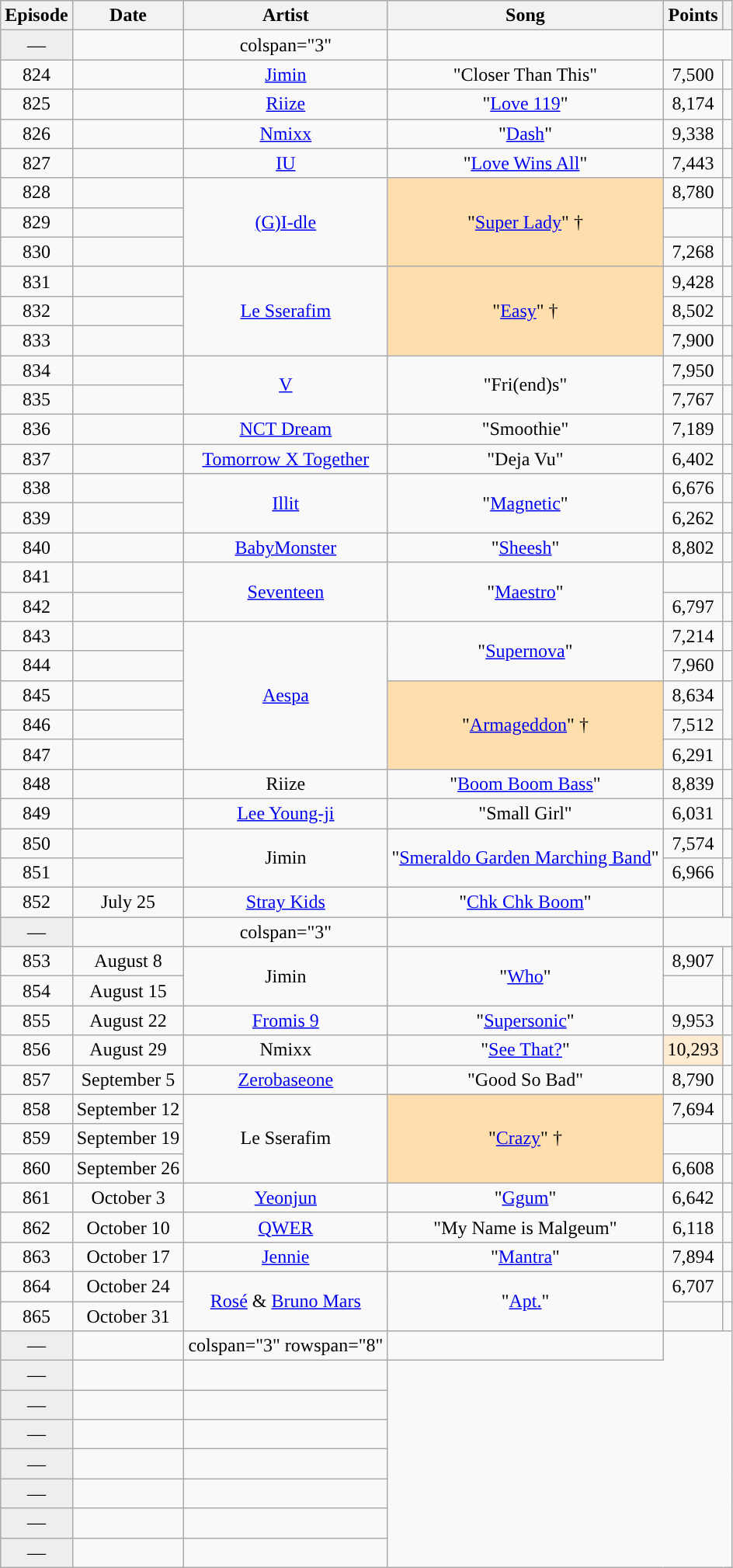<table class="wikitable plainrowheaders sortable" style="text-align:center">
<tr>
<th scope="col">Episode</th>
<th scope="col">Date</th>
<th scope="col">Artist</th>
<th scope="col">Song</th>
<th scope="col">Points</th>
<th class="unsortable"></th>
</tr>
<tr>
<td style="background:#eee">—</td>
<td></td>
<td>colspan="3" </td>
<td></td>
</tr>
<tr>
<td>824</td>
<td></td>
<td><a href='#'>Jimin</a></td>
<td>"Closer Than This"</td>
<td>7,500</td>
<td></td>
</tr>
<tr>
<td>825</td>
<td></td>
<td><a href='#'>Riize</a></td>
<td>"<a href='#'>Love 119</a>"</td>
<td>8,174</td>
<td></td>
</tr>
<tr>
<td>826</td>
<td></td>
<td><a href='#'>Nmixx</a></td>
<td>"<a href='#'>Dash</a>"</td>
<td>9,338</td>
<td></td>
</tr>
<tr>
<td>827</td>
<td></td>
<td><a href='#'>IU</a></td>
<td>"<a href='#'>Love Wins All</a>"</td>
<td>7,443</td>
<td></td>
</tr>
<tr>
<td>828</td>
<td></td>
<td rowspan="3"><a href='#'>(G)I-dle</a></td>
<td rowspan="3" style="background:navajowhite">"<a href='#'>Super Lady</a>" †</td>
<td>8,780</td>
<td></td>
</tr>
<tr>
<td>829</td>
<td></td>
<td></td>
<td></td>
</tr>
<tr>
<td>830</td>
<td></td>
<td>7,268</td>
<td></td>
</tr>
<tr>
<td>831</td>
<td></td>
<td rowspan="3"><a href='#'>Le Sserafim</a></td>
<td rowspan="3" style="background:navajowhite">"<a href='#'>Easy</a>" †</td>
<td>9,428</td>
<td></td>
</tr>
<tr>
<td>832</td>
<td></td>
<td>8,502</td>
<td></td>
</tr>
<tr>
<td>833</td>
<td></td>
<td>7,900</td>
<td></td>
</tr>
<tr>
<td>834</td>
<td></td>
<td rowspan="2"><a href='#'>V</a></td>
<td rowspan="2">"Fri(end)s"</td>
<td>7,950</td>
<td></td>
</tr>
<tr>
<td>835</td>
<td></td>
<td>7,767</td>
<td></td>
</tr>
<tr>
<td>836</td>
<td></td>
<td><a href='#'>NCT Dream</a></td>
<td>"Smoothie"</td>
<td>7,189</td>
<td></td>
</tr>
<tr>
<td>837</td>
<td></td>
<td><a href='#'>Tomorrow X Together</a> </td>
<td>"Deja Vu"</td>
<td>6,402</td>
<td></td>
</tr>
<tr>
<td>838</td>
<td></td>
<td rowspan="2"><a href='#'>Illit</a></td>
<td rowspan="2">"<a href='#'>Magnetic</a>"</td>
<td>6,676</td>
<td></td>
</tr>
<tr>
<td>839</td>
<td></td>
<td>6,262</td>
<td></td>
</tr>
<tr>
<td>840</td>
<td></td>
<td><a href='#'>BabyMonster</a></td>
<td>"<a href='#'>Sheesh</a>"</td>
<td>8,802</td>
<td></td>
</tr>
<tr>
<td>841</td>
<td></td>
<td rowspan="2"><a href='#'>Seventeen</a></td>
<td rowspan="2">"<a href='#'>Maestro</a>"</td>
<td></td>
<td></td>
</tr>
<tr>
<td>842</td>
<td></td>
<td>6,797</td>
<td></td>
</tr>
<tr>
<td>843</td>
<td></td>
<td rowspan="5"><a href='#'>Aespa</a></td>
<td rowspan="2">"<a href='#'>Supernova</a>"</td>
<td>7,214</td>
<td></td>
</tr>
<tr>
<td>844</td>
<td></td>
<td>7,960</td>
<td></td>
</tr>
<tr>
<td>845</td>
<td></td>
<td rowspan="3" style="background:navajowhite">"<a href='#'>Armageddon</a>" †</td>
<td>8,634</td>
<td rowspan="2"></td>
</tr>
<tr>
<td>846</td>
<td></td>
<td>7,512</td>
</tr>
<tr>
<td>847</td>
<td></td>
<td>6,291</td>
<td></td>
</tr>
<tr>
<td>848</td>
<td></td>
<td>Riize</td>
<td>"<a href='#'>Boom Boom Bass</a>"</td>
<td>8,839</td>
<td></td>
</tr>
<tr>
<td>849</td>
<td></td>
<td><a href='#'>Lee Young-ji</a></td>
<td>"Small Girl"</td>
<td>6,031</td>
<td></td>
</tr>
<tr>
<td>850</td>
<td></td>
<td rowspan="2">Jimin</td>
<td rowspan="2">"<a href='#'>Smeraldo Garden Marching Band</a>"</td>
<td>7,574</td>
<td></td>
</tr>
<tr>
<td>851</td>
<td></td>
<td>6,966</td>
<td></td>
</tr>
<tr>
<td>852</td>
<td>July 25</td>
<td><a href='#'>Stray Kids</a></td>
<td>"<a href='#'>Chk Chk Boom</a>"</td>
<td></td>
<td></td>
</tr>
<tr>
<td style="background:#eee">—</td>
<td></td>
<td>colspan="3" </td>
<td></td>
</tr>
<tr>
<td>853</td>
<td>August 8</td>
<td rowspan="2">Jimin</td>
<td rowspan="2">"<a href='#'>Who</a>"</td>
<td>8,907</td>
<td></td>
</tr>
<tr>
<td>854</td>
<td>August 15</td>
<td></td>
<td></td>
</tr>
<tr>
<td>855</td>
<td>August 22</td>
<td><a href='#'>Fromis 9</a></td>
<td>"<a href='#'>Supersonic</a>"</td>
<td>9,953</td>
<td></td>
</tr>
<tr>
<td>856</td>
<td>August 29</td>
<td>Nmixx</td>
<td>"<a href='#'>See That?</a>"</td>
<td style="background:#FFEBD2">10,293 </td>
<td></td>
</tr>
<tr>
<td>857</td>
<td>September 5</td>
<td><a href='#'>Zerobaseone</a></td>
<td>"Good So Bad"</td>
<td>8,790</td>
<td></td>
</tr>
<tr>
<td>858</td>
<td>September 12</td>
<td rowspan="3">Le Sserafim</td>
<td rowspan="3" style="background:navajowhite">"<a href='#'>Crazy</a>" †</td>
<td>7,694</td>
<td></td>
</tr>
<tr>
<td>859</td>
<td>September 19</td>
<td></td>
<td></td>
</tr>
<tr>
<td>860</td>
<td>September 26</td>
<td>6,608</td>
<td></td>
</tr>
<tr>
<td>861</td>
<td>October 3</td>
<td><a href='#'>Yeonjun</a></td>
<td>"<a href='#'>Ggum</a>"</td>
<td>6,642</td>
<td></td>
</tr>
<tr>
<td>862</td>
<td>October 10</td>
<td><a href='#'>QWER</a></td>
<td>"My Name is Malgeum"</td>
<td>6,118</td>
<td></td>
</tr>
<tr>
<td>863</td>
<td>October 17</td>
<td><a href='#'>Jennie</a></td>
<td>"<a href='#'>Mantra</a>"</td>
<td>7,894</td>
<td></td>
</tr>
<tr>
<td>864</td>
<td>October 24</td>
<td rowspan="2"><a href='#'>Rosé</a> & <a href='#'>Bruno Mars</a></td>
<td rowspan="2">"<a href='#'>Apt.</a>"</td>
<td>6,707</td>
<td></td>
</tr>
<tr>
<td>865</td>
<td>October 31</td>
<td></td>
<td></td>
</tr>
<tr>
<td style="background:#eee">—</td>
<td></td>
<td>colspan="3" rowspan="8" </td>
<td></td>
</tr>
<tr>
<td style="background:#eee">—</td>
<td></td>
<td></td>
</tr>
<tr>
<td style="background:#eee">—</td>
<td></td>
<td></td>
</tr>
<tr>
<td style="background:#eee">—</td>
<td></td>
<td></td>
</tr>
<tr>
<td style="background:#eee">—</td>
<td></td>
<td></td>
</tr>
<tr>
<td style="background:#eee">—</td>
<td></td>
<td></td>
</tr>
<tr>
<td style="background:#eee">—</td>
<td></td>
<td></td>
</tr>
<tr>
<td style="background:#eee">—</td>
<td></td>
<td></td>
</tr>
</table>
